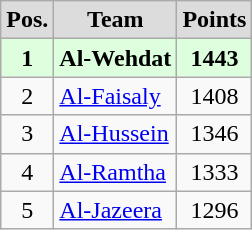<table class="wikitable" style="text-align: center;">
<tr>
<th style="background:#DCDCDC">Pos.</th>
<th style="background:#DCDCDC">Team</th>
<th style="background:#DCDCDC">Points</th>
</tr>
<tr style="background:#dfd;">
<td align=center><strong>1</strong></td>
<td align=left> <strong>Al-Wehdat</strong></td>
<td align=center><strong>1443</strong></td>
</tr>
<tr>
<td align=center>2</td>
<td align=left> <a href='#'>Al-Faisaly</a></td>
<td align=center>1408</td>
</tr>
<tr>
<td align=center>3</td>
<td align=left> <a href='#'>Al-Hussein</a></td>
<td align=center>1346</td>
</tr>
<tr>
<td align=center>4</td>
<td align=left> <a href='#'>Al-Ramtha</a></td>
<td align=center>1333</td>
</tr>
<tr>
<td align=center>5</td>
<td align=left> <a href='#'>Al-Jazeera</a></td>
<td align=center>1296</td>
</tr>
</table>
